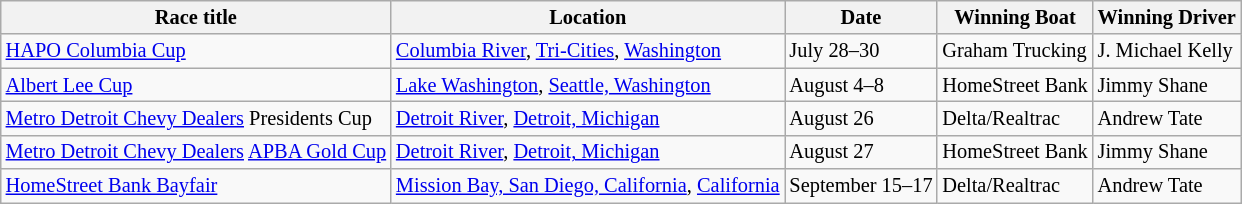<table class="wikitable" style="font-size: 85%;">
<tr>
<th>Race title</th>
<th>Location</th>
<th>Date</th>
<th>Winning Boat</th>
<th>Winning Driver</th>
</tr>
<tr>
<td><a href='#'>HAPO Columbia Cup</a></td>
<td><a href='#'>Columbia River</a>, <a href='#'>Tri-Cities</a>, <a href='#'>Washington</a></td>
<td>July 28–30</td>
<td>Graham Trucking</td>
<td>J. Michael Kelly</td>
</tr>
<tr>
<td><a href='#'>Albert Lee Cup</a></td>
<td><a href='#'>Lake Washington</a>, <a href='#'>Seattle, Washington</a></td>
<td>August 4–8</td>
<td>HomeStreet Bank</td>
<td>Jimmy Shane</td>
</tr>
<tr>
<td><a href='#'>Metro Detroit Chevy Dealers</a> Presidents Cup</td>
<td><a href='#'>Detroit River</a>, <a href='#'>Detroit, Michigan</a></td>
<td>August 26</td>
<td>Delta/Realtrac</td>
<td>Andrew Tate</td>
</tr>
<tr>
<td><a href='#'>Metro Detroit Chevy Dealers</a> <a href='#'>APBA Gold Cup</a></td>
<td><a href='#'>Detroit River</a>, <a href='#'>Detroit, Michigan</a></td>
<td>August 27</td>
<td>HomeStreet Bank</td>
<td>Jimmy Shane</td>
</tr>
<tr>
<td><a href='#'>HomeStreet Bank Bayfair</a></td>
<td><a href='#'>Mission Bay, San Diego, California</a>, <a href='#'>California</a></td>
<td>September 15–17</td>
<td>Delta/Realtrac</td>
<td>Andrew Tate</td>
</tr>
</table>
